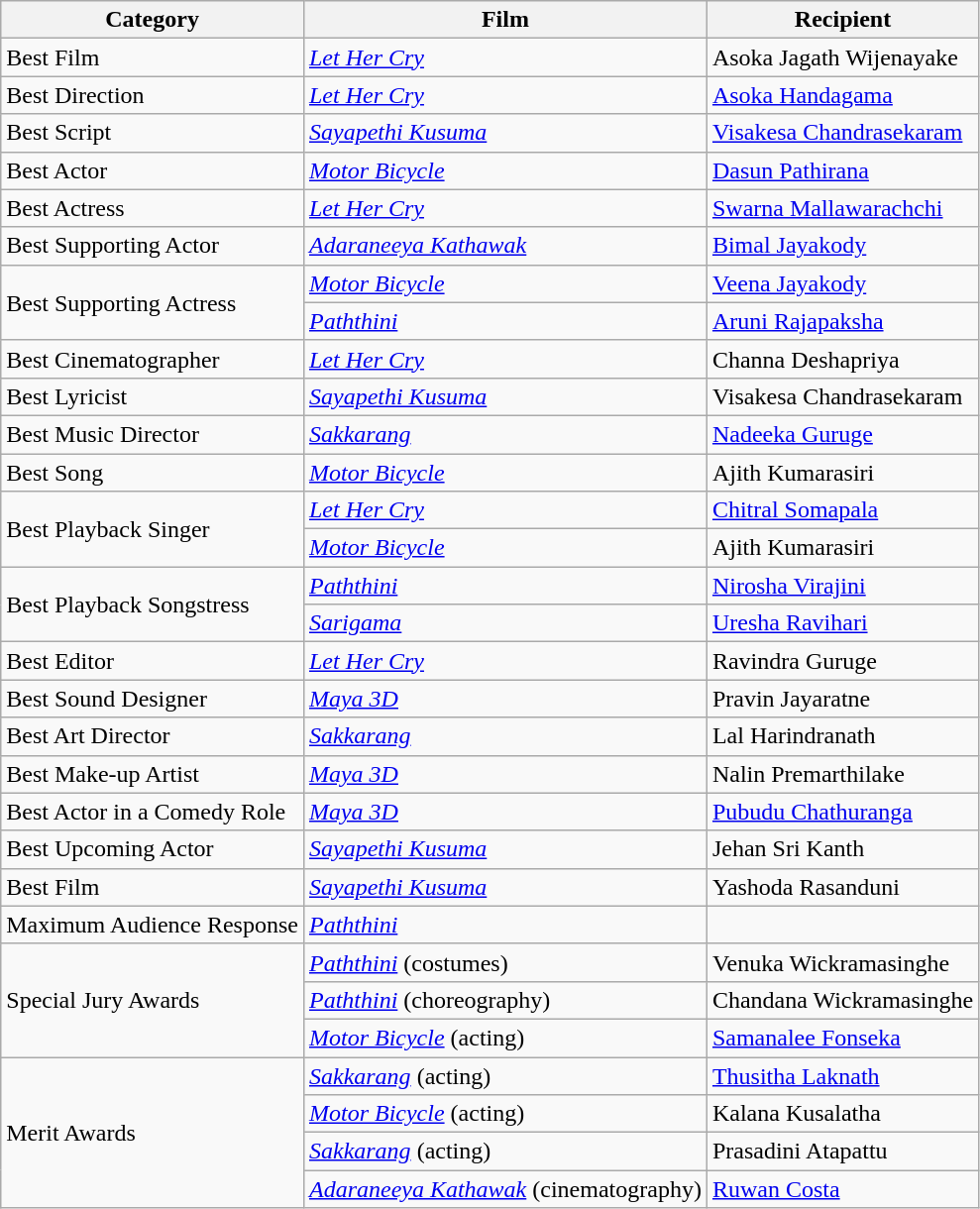<table class="wikitable plainrowheaders sortable">
<tr>
<th scope="col">Category</th>
<th scope="col">Film</th>
<th scope="col">Recipient</th>
</tr>
<tr>
<td>Best Film</td>
<td><em><a href='#'>Let Her Cry</a></em></td>
<td>Asoka Jagath Wijenayake</td>
</tr>
<tr>
<td>Best Direction</td>
<td><em><a href='#'>Let Her Cry</a></em></td>
<td><a href='#'>Asoka Handagama</a></td>
</tr>
<tr>
<td>Best Script</td>
<td><em><a href='#'>Sayapethi Kusuma</a></em></td>
<td><a href='#'>Visakesa Chandrasekaram</a></td>
</tr>
<tr>
<td>Best Actor</td>
<td><em><a href='#'>Motor Bicycle</a></em></td>
<td><a href='#'>Dasun Pathirana</a></td>
</tr>
<tr>
<td>Best Actress</td>
<td><em><a href='#'>Let Her Cry</a></em></td>
<td><a href='#'>Swarna Mallawarachchi</a></td>
</tr>
<tr>
<td>Best Supporting Actor</td>
<td><em><a href='#'>Adaraneeya Kathawak</a></em></td>
<td><a href='#'>Bimal Jayakody</a></td>
</tr>
<tr>
<td rowspan=2>Best Supporting Actress</td>
<td><em><a href='#'>Motor Bicycle</a></em></td>
<td><a href='#'>Veena Jayakody</a></td>
</tr>
<tr>
<td><em><a href='#'>Paththini</a></em></td>
<td><a href='#'>Aruni Rajapaksha</a></td>
</tr>
<tr>
<td>Best Cinematographer</td>
<td><em><a href='#'>Let Her Cry</a></em></td>
<td>Channa Deshapriya</td>
</tr>
<tr>
<td>Best Lyricist</td>
<td><em><a href='#'>Sayapethi Kusuma</a></em></td>
<td>Visakesa Chandrasekaram</td>
</tr>
<tr>
<td>Best Music Director</td>
<td><em><a href='#'>Sakkarang</a></em></td>
<td><a href='#'>Nadeeka Guruge</a></td>
</tr>
<tr>
<td>Best Song</td>
<td><em><a href='#'>Motor Bicycle</a></em></td>
<td>Ajith Kumarasiri</td>
</tr>
<tr>
<td rowspan=2>Best Playback Singer</td>
<td><em><a href='#'>Let Her Cry</a></em></td>
<td><a href='#'>Chitral Somapala</a></td>
</tr>
<tr>
<td><em><a href='#'>Motor Bicycle</a></em></td>
<td>Ajith Kumarasiri</td>
</tr>
<tr>
<td rowspan=2>Best Playback Songstress</td>
<td><em><a href='#'>Paththini</a></em></td>
<td><a href='#'>Nirosha Virajini</a></td>
</tr>
<tr>
<td><em><a href='#'>Sarigama</a></em></td>
<td><a href='#'>Uresha Ravihari</a></td>
</tr>
<tr>
<td>Best Editor</td>
<td><em><a href='#'>Let Her Cry</a></em></td>
<td>Ravindra Guruge</td>
</tr>
<tr>
<td>Best Sound Designer</td>
<td><em><a href='#'>Maya 3D</a></em></td>
<td>Pravin Jayaratne</td>
</tr>
<tr>
<td>Best Art Director</td>
<td><em><a href='#'>Sakkarang</a></em></td>
<td>Lal Harindranath</td>
</tr>
<tr>
<td>Best Make-up Artist</td>
<td><em><a href='#'>Maya 3D</a></em></td>
<td>Nalin Premarthilake</td>
</tr>
<tr>
<td>Best Actor in a Comedy Role</td>
<td><em><a href='#'>Maya 3D</a></em></td>
<td><a href='#'>Pubudu Chathuranga</a></td>
</tr>
<tr>
<td>Best Upcoming Actor</td>
<td><em><a href='#'>Sayapethi Kusuma</a></em></td>
<td>Jehan Sri Kanth</td>
</tr>
<tr>
<td>Best Film</td>
<td><em><a href='#'>Sayapethi Kusuma</a></em></td>
<td>Yashoda Rasanduni</td>
</tr>
<tr>
<td>Maximum Audience Response</td>
<td><em><a href='#'>Paththini</a></em></td>
<td></td>
</tr>
<tr>
<td rowspan=3>Special Jury Awards</td>
<td><em><a href='#'>Paththini</a></em> (costumes)</td>
<td>Venuka Wickramasinghe</td>
</tr>
<tr>
<td><em><a href='#'>Paththini</a></em> (choreography)</td>
<td>Chandana Wickramasinghe</td>
</tr>
<tr>
<td><em><a href='#'>Motor Bicycle</a></em> (acting)</td>
<td><a href='#'>Samanalee Fonseka</a></td>
</tr>
<tr>
<td rowspan=4>Merit Awards</td>
<td><em><a href='#'>Sakkarang</a></em> (acting)</td>
<td><a href='#'>Thusitha Laknath</a></td>
</tr>
<tr>
<td><em><a href='#'>Motor Bicycle</a></em> (acting)</td>
<td>Kalana Kusalatha</td>
</tr>
<tr>
<td><em><a href='#'>Sakkarang</a></em> (acting)</td>
<td>Prasadini Atapattu</td>
</tr>
<tr>
<td><em><a href='#'>Adaraneeya Kathawak</a></em> (cinematography)</td>
<td><a href='#'>Ruwan Costa</a></td>
</tr>
</table>
